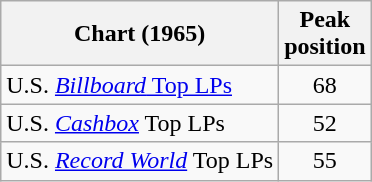<table class="wikitable sortable">
<tr>
<th>Chart (1965)</th>
<th>Peak<br>position</th>
</tr>
<tr>
<td align="left">U.S. <a href='#'><em>Billboard</em> Top LPs</a></td>
<td align="center">68</td>
</tr>
<tr>
<td align="left">U.S. <em><a href='#'>Cashbox</a></em> Top LPs</td>
<td align="center">52</td>
</tr>
<tr>
<td align="left">U.S. <em><a href='#'>Record World</a></em> Top LPs</td>
<td align="center">55</td>
</tr>
</table>
